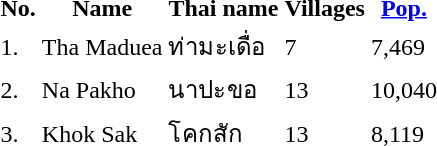<table>
<tr>
<th>No.</th>
<th>Name</th>
<th>Thai name</th>
<th>Villages</th>
<th><a href='#'>Pop.</a></th>
</tr>
<tr>
<td>1.</td>
<td>Tha Maduea</td>
<td>ท่ามะเดื่อ</td>
<td>7</td>
<td>7,469</td>
<td></td>
</tr>
<tr>
<td>2.</td>
<td>Na Pakho</td>
<td>นาปะขอ</td>
<td>13</td>
<td>10,040</td>
<td></td>
</tr>
<tr>
<td>3.</td>
<td>Khok Sak</td>
<td>โคกสัก</td>
<td>13</td>
<td>8,119</td>
<td></td>
</tr>
</table>
